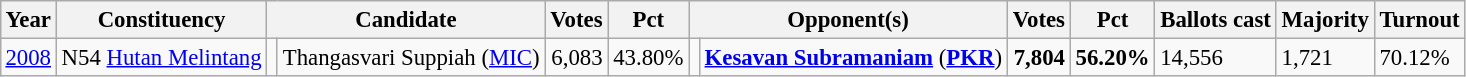<table class="wikitable" style="margin:0.5em ; font-size:95%">
<tr>
<th>Year</th>
<th>Constituency</th>
<th colspan=2>Candidate</th>
<th>Votes</th>
<th>Pct</th>
<th colspan=2>Opponent(s)</th>
<th>Votes</th>
<th>Pct</th>
<th>Ballots cast</th>
<th>Majority</th>
<th>Turnout</th>
</tr>
<tr>
<td><a href='#'>2008</a></td>
<td>N54 <a href='#'>Hutan Melintang</a></td>
<td></td>
<td>Thangasvari Suppiah (<a href='#'>MIC</a>)</td>
<td align=right>6,083</td>
<td>43.80%</td>
<td></td>
<td><strong><a href='#'>Kesavan Subramaniam</a></strong> (<a href='#'><strong>PKR</strong></a>)</td>
<td align=right><strong>7,804</strong></td>
<td><strong>56.20%</strong></td>
<td>14,556</td>
<td>1,721</td>
<td>70.12%</td>
</tr>
</table>
